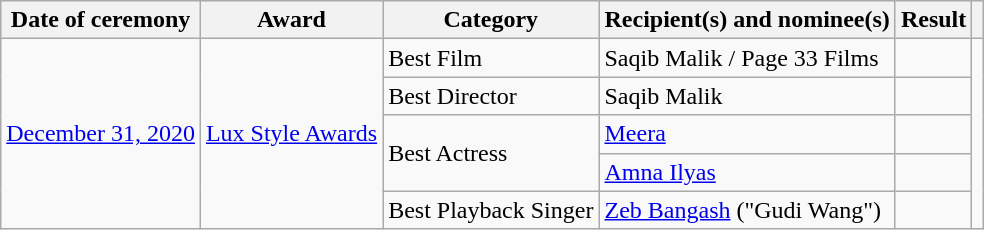<table class="wikitable sortable">
<tr>
<th>Date of ceremony</th>
<th>Award</th>
<th>Category</th>
<th>Recipient(s) and nominee(s)</th>
<th scope="col" class="unsortable">Result</th>
<th scope="col" class="unsortable"></th>
</tr>
<tr>
<td Rowspan="7"><a href='#'>December 31, 2020</a></td>
<td Rowspan="7"><a href='#'>Lux Style Awards</a></td>
<td>Best Film</td>
<td>Saqib Malik / Page 33 Films</td>
<td></td>
<td Rowspan="7"></td>
</tr>
<tr>
<td>Best Director</td>
<td>Saqib Malik</td>
<td></td>
</tr>
<tr>
<td rowspan="2">Best Actress</td>
<td><a href='#'>Meera</a></td>
<td></td>
</tr>
<tr>
<td><a href='#'>Amna Ilyas</a></td>
<td></td>
</tr>
<tr>
<td>Best Playback Singer</td>
<td><a href='#'>Zeb Bangash</a> ("Gudi Wang")</td>
<td></td>
</tr>
</table>
